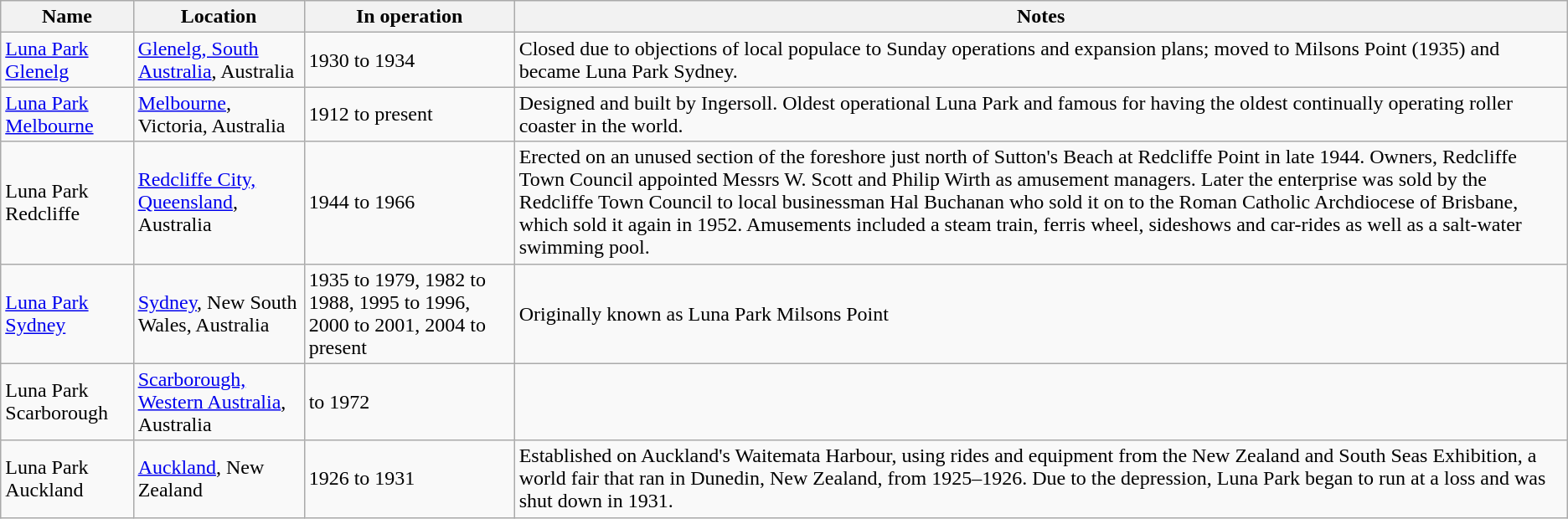<table class="wikitable">
<tr>
<th>Name</th>
<th>Location</th>
<th>In operation</th>
<th>Notes</th>
</tr>
<tr>
<td><a href='#'>Luna Park Glenelg</a></td>
<td><a href='#'>Glenelg, South Australia</a>, Australia</td>
<td>1930 to 1934</td>
<td>Closed due to objections of local populace to Sunday operations and expansion plans; moved to Milsons Point (1935) and became Luna Park Sydney.</td>
</tr>
<tr>
<td><a href='#'>Luna Park Melbourne</a></td>
<td><a href='#'>Melbourne</a>, Victoria, Australia</td>
<td>1912 to present</td>
<td>Designed and built by Ingersoll. Oldest operational Luna Park and famous for having the oldest continually operating roller coaster in the world.</td>
</tr>
<tr>
<td>Luna Park Redcliffe</td>
<td><a href='#'>Redcliffe City, Queensland</a>, Australia</td>
<td>1944 to 1966</td>
<td>Erected on an unused section of the foreshore just north of Sutton's Beach at Redcliffe Point in late 1944. Owners, Redcliffe Town Council appointed Messrs W. Scott and Philip Wirth as amusement managers. Later the enterprise was sold by the Redcliffe Town Council to local businessman Hal Buchanan who sold it on to the Roman Catholic Archdiocese of Brisbane, which sold it again in 1952. Amusements included a steam train, ferris wheel, sideshows and car-rides as well as a salt-water swimming pool.</td>
</tr>
<tr>
<td><a href='#'>Luna Park Sydney</a></td>
<td><a href='#'>Sydney</a>, New South Wales, Australia</td>
<td>1935 to 1979, 1982 to 1988, 1995 to 1996, 2000 to 2001, 2004 to present</td>
<td>Originally known as Luna Park Milsons Point</td>
</tr>
<tr>
<td>Luna Park Scarborough</td>
<td><a href='#'>Scarborough, Western Australia</a>, Australia</td>
<td> to 1972</td>
<td></td>
</tr>
<tr>
<td>Luna Park Auckland</td>
<td><a href='#'>Auckland</a>, New Zealand</td>
<td>1926 to 1931</td>
<td>Established on Auckland's Waitemata Harbour, using rides and equipment from the New Zealand and South Seas Exhibition, a world fair that ran in Dunedin, New Zealand, from 1925–1926. Due to the depression, Luna Park began to run at a loss and was shut down in 1931.</td>
</tr>
</table>
